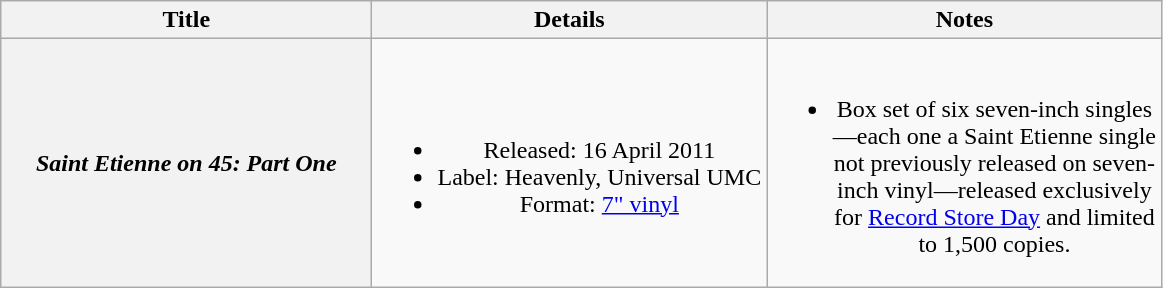<table class="wikitable plainrowheaders" style="text-align:center">
<tr>
<th scope="col" style="width:15em;">Title</th>
<th scope="col" style="width:16em;">Details</th>
<th scope="col" style="width:16em;">Notes</th>
</tr>
<tr>
<th scope="row"><em>Saint Etienne on 45: Part One</em></th>
<td><br><ul><li>Released: 16 April 2011</li><li>Label: Heavenly, Universal UMC</li><li>Format: <a href='#'>7" vinyl</a></li></ul></td>
<td><br><ul><li>Box set of six seven-inch singles—each one a Saint Etienne single not previously released on seven-inch vinyl—released exclusively for <a href='#'>Record Store Day</a> and limited to 1,500 copies.</li></ul></td>
</tr>
</table>
